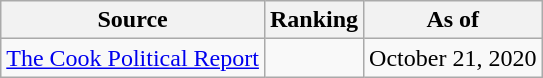<table class="wikitable" style="text-align:center">
<tr>
<th>Source</th>
<th>Ranking</th>
<th>As of</th>
</tr>
<tr>
<td align=left><a href='#'>The Cook Political Report</a></td>
<td></td>
<td>October 21, 2020</td>
</tr>
</table>
